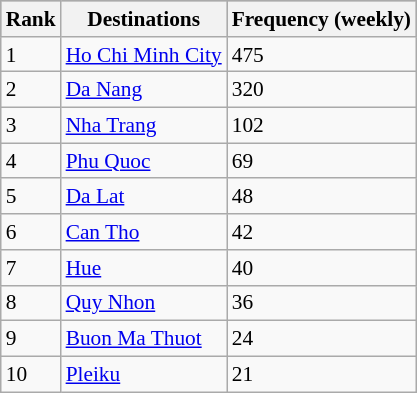<table class="wikitable sortable" style="font-size:89%; align=center;">
<tr style="background:darkgrey;">
<th>Rank</th>
<th>Destinations</th>
<th>Frequency (weekly)</th>
</tr>
<tr>
<td>1</td>
<td><a href='#'>Ho Chi Minh City</a></td>
<td>475</td>
</tr>
<tr>
<td>2</td>
<td><a href='#'>Da Nang</a></td>
<td>320</td>
</tr>
<tr>
<td>3</td>
<td><a href='#'>Nha Trang</a></td>
<td>102</td>
</tr>
<tr>
<td>4</td>
<td><a href='#'>Phu Quoc</a></td>
<td>69</td>
</tr>
<tr>
<td>5</td>
<td><a href='#'>Da Lat</a></td>
<td>48</td>
</tr>
<tr>
<td>6</td>
<td><a href='#'>Can Tho</a></td>
<td>42</td>
</tr>
<tr>
<td>7</td>
<td><a href='#'>Hue</a></td>
<td>40</td>
</tr>
<tr>
<td>8</td>
<td><a href='#'>Quy Nhon</a></td>
<td>36</td>
</tr>
<tr>
<td>9</td>
<td><a href='#'>Buon Ma Thuot</a></td>
<td>24</td>
</tr>
<tr>
<td>10</td>
<td><a href='#'>Pleiku</a></td>
<td>21</td>
</tr>
</table>
